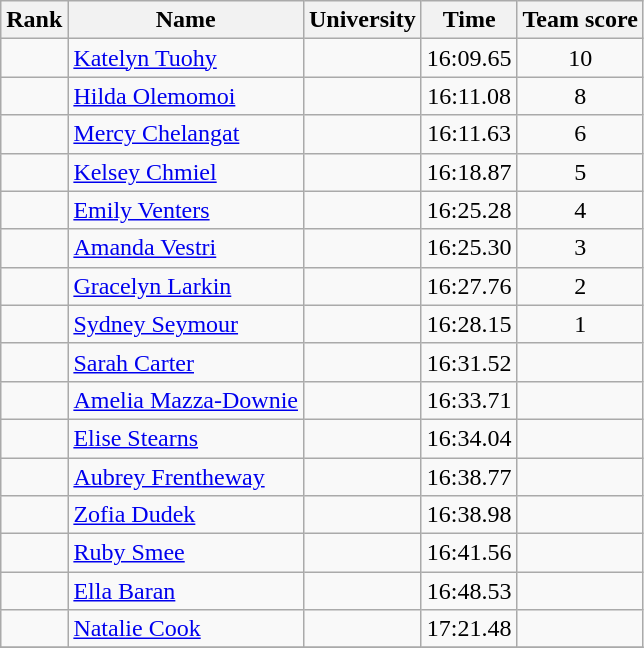<table class="wikitable sortable" style="text-align:center">
<tr>
<th>Rank</th>
<th>Name</th>
<th>University</th>
<th>Time</th>
<th>Team score</th>
</tr>
<tr>
<td></td>
<td align=left><a href='#'>Katelyn Tuohy</a></td>
<td></td>
<td>16:09.65</td>
<td>10</td>
</tr>
<tr>
<td></td>
<td align=left><a href='#'>Hilda Olemomoi</a></td>
<td></td>
<td>16:11.08</td>
<td>8</td>
</tr>
<tr>
<td></td>
<td align=left><a href='#'>Mercy Chelangat</a></td>
<td></td>
<td>16:11.63</td>
<td>6</td>
</tr>
<tr>
<td></td>
<td align=left><a href='#'>Kelsey Chmiel</a></td>
<td></td>
<td>16:18.87</td>
<td>5</td>
</tr>
<tr>
<td></td>
<td align=left><a href='#'>Emily Venters</a></td>
<td></td>
<td>16:25.28</td>
<td>4</td>
</tr>
<tr>
<td></td>
<td align=left><a href='#'>Amanda Vestri</a></td>
<td></td>
<td>16:25.30</td>
<td>3</td>
</tr>
<tr>
<td></td>
<td align=left><a href='#'>Gracelyn Larkin</a></td>
<td></td>
<td>16:27.76</td>
<td>2</td>
</tr>
<tr>
<td></td>
<td align=left><a href='#'>Sydney Seymour</a></td>
<td></td>
<td>16:28.15</td>
<td>1</td>
</tr>
<tr>
<td></td>
<td align=left><a href='#'>Sarah Carter</a></td>
<td></td>
<td>16:31.52</td>
<td></td>
</tr>
<tr>
<td></td>
<td align=left><a href='#'>Amelia Mazza-Downie</a></td>
<td></td>
<td>16:33.71</td>
<td></td>
</tr>
<tr>
<td></td>
<td align=left><a href='#'>Elise Stearns</a></td>
<td></td>
<td>16:34.04</td>
<td></td>
</tr>
<tr>
<td></td>
<td align=left><a href='#'>Aubrey Frentheway</a></td>
<td></td>
<td>16:38.77</td>
<td></td>
</tr>
<tr>
<td></td>
<td align=left><a href='#'>Zofia Dudek</a></td>
<td></td>
<td>16:38.98</td>
<td></td>
</tr>
<tr>
<td></td>
<td align=left><a href='#'>Ruby Smee</a></td>
<td></td>
<td>16:41.56</td>
<td></td>
</tr>
<tr>
<td></td>
<td align=left><a href='#'>Ella Baran</a></td>
<td></td>
<td>16:48.53</td>
<td></td>
</tr>
<tr>
<td></td>
<td align=left><a href='#'>Natalie Cook</a></td>
<td></td>
<td>17:21.48</td>
<td></td>
</tr>
<tr>
</tr>
</table>
